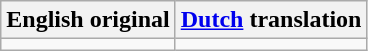<table class="wikitable">
<tr>
<th>English original</th>
<th><a href='#'>Dutch</a> translation</th>
</tr>
<tr style="vertical-align:top; white-space:nowrap;">
<td></td>
<td></td>
</tr>
</table>
